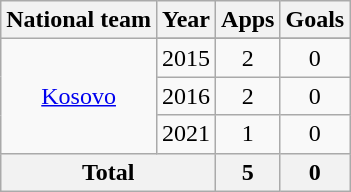<table class="wikitable" style="text-align:center">
<tr>
<th>National team</th>
<th>Year</th>
<th>Apps</th>
<th>Goals</th>
</tr>
<tr>
<td rowspan="4"><a href='#'>Kosovo</a></td>
</tr>
<tr>
<td>2015</td>
<td>2</td>
<td>0</td>
</tr>
<tr>
<td>2016</td>
<td>2</td>
<td>0</td>
</tr>
<tr>
<td>2021</td>
<td>1</td>
<td>0</td>
</tr>
<tr>
<th colspan="2">Total</th>
<th>5</th>
<th>0</th>
</tr>
</table>
